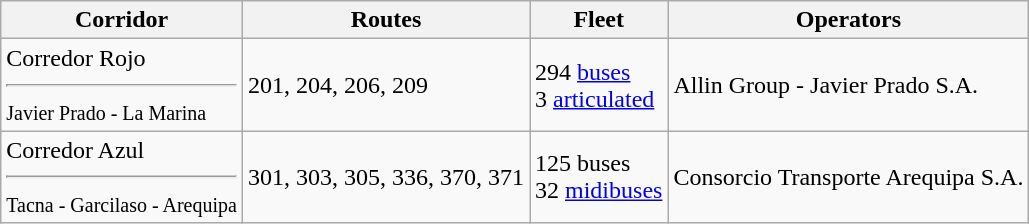<table class="wikitable">
<tr>
<th>Corridor</th>
<th>Routes</th>
<th>Fleet</th>
<th>Operators</th>
</tr>
<tr>
<td>Corredor Rojo<hr><small>Javier Prado - La Marina</small></td>
<td>201, 204, 206, 209</td>
<td>294 <a href='#'>buses</a><br>3 <a href='#'>articulated</a></td>
<td>Allin Group - Javier Prado S.A.</td>
</tr>
<tr>
<td>Corredor Azul<hr><small>Tacna - Garcilaso - Arequipa</small></td>
<td>301, 303, 305, 336, 370, 371</td>
<td>125 buses<br>32 <a href='#'>midibuses</a></td>
<td>Consorcio Transporte Arequipa S.A.</td>
</tr>
</table>
